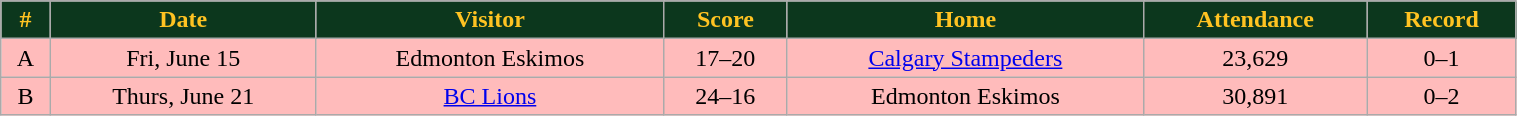<table class="wikitable" style="width:80%;">
<tr style="text-align:center; background:#0c371d; color:#ffc322;">
<td><strong>#</strong></td>
<td><strong>Date</strong></td>
<td><strong>Visitor</strong></td>
<td><strong>Score</strong></td>
<td><strong>Home</strong></td>
<td><strong>Attendance</strong></td>
<td><strong>Record</strong></td>
</tr>
<tr style="text-align:center; background:#fbb;">
<td>A</td>
<td>Fri, June 15</td>
<td>Edmonton Eskimos</td>
<td>17–20</td>
<td><a href='#'>Calgary Stampeders</a></td>
<td>23,629</td>
<td>0–1</td>
</tr>
<tr style="text-align:center; background:#fbb;">
<td>B</td>
<td>Thurs, June 21</td>
<td><a href='#'>BC Lions</a></td>
<td>24–16</td>
<td>Edmonton Eskimos</td>
<td>30,891</td>
<td>0–2</td>
</tr>
</table>
